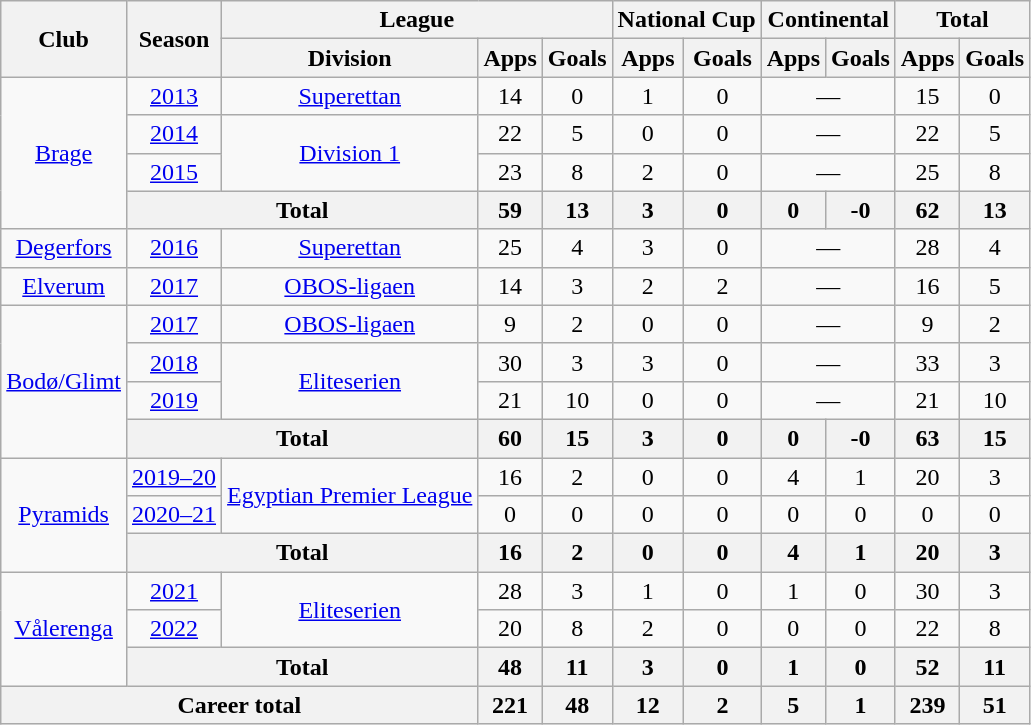<table class="wikitable" style="text-align: center;">
<tr>
<th rowspan="2">Club</th>
<th rowspan="2">Season</th>
<th colspan="3">League</th>
<th colspan="2">National Cup</th>
<th colspan="2">Continental</th>
<th colspan="2">Total</th>
</tr>
<tr>
<th>Division</th>
<th>Apps</th>
<th>Goals</th>
<th>Apps</th>
<th>Goals</th>
<th>Apps</th>
<th>Goals</th>
<th>Apps</th>
<th>Goals</th>
</tr>
<tr>
<td rowspan="4"><a href='#'>Brage</a></td>
<td><a href='#'>2013</a></td>
<td rowspan="1"><a href='#'>Superettan</a></td>
<td>14</td>
<td>0</td>
<td>1</td>
<td>0</td>
<td colspan="2">—</td>
<td>15</td>
<td>0</td>
</tr>
<tr>
<td><a href='#'>2014</a></td>
<td rowspan="2"><a href='#'>Division 1</a></td>
<td>22</td>
<td>5</td>
<td>0</td>
<td>0</td>
<td colspan="2">—</td>
<td>22</td>
<td>5</td>
</tr>
<tr>
<td><a href='#'>2015</a></td>
<td>23</td>
<td>8</td>
<td>2</td>
<td>0</td>
<td colspan="2">—</td>
<td>25</td>
<td>8</td>
</tr>
<tr>
<th colspan="2">Total</th>
<th>59</th>
<th>13</th>
<th>3</th>
<th>0</th>
<th>0</th>
<th>-0</th>
<th>62</th>
<th>13</th>
</tr>
<tr>
<td><a href='#'>Degerfors</a></td>
<td><a href='#'>2016</a></td>
<td rowspan="1"><a href='#'>Superettan</a></td>
<td>25</td>
<td>4</td>
<td>3</td>
<td>0</td>
<td colspan="2">—</td>
<td>28</td>
<td>4</td>
</tr>
<tr>
<td><a href='#'>Elverum</a></td>
<td><a href='#'>2017</a></td>
<td rowspan="1"><a href='#'>OBOS-ligaen</a></td>
<td>14</td>
<td>3</td>
<td>2</td>
<td>2</td>
<td colspan="2">—</td>
<td>16</td>
<td>5</td>
</tr>
<tr>
<td rowspan="4"><a href='#'>Bodø/Glimt</a></td>
<td><a href='#'>2017</a></td>
<td rowspan="1"><a href='#'>OBOS-ligaen</a></td>
<td>9</td>
<td>2</td>
<td>0</td>
<td>0</td>
<td colspan="2">—</td>
<td>9</td>
<td>2</td>
</tr>
<tr>
<td><a href='#'>2018</a></td>
<td rowspan="2"><a href='#'>Eliteserien</a></td>
<td>30</td>
<td>3</td>
<td>3</td>
<td>0</td>
<td colspan="2">—</td>
<td>33</td>
<td>3</td>
</tr>
<tr>
<td><a href='#'>2019</a></td>
<td>21</td>
<td>10</td>
<td>0</td>
<td>0</td>
<td colspan="2">—</td>
<td>21</td>
<td>10</td>
</tr>
<tr>
<th colspan="2">Total</th>
<th>60</th>
<th>15</th>
<th>3</th>
<th>0</th>
<th>0</th>
<th>-0</th>
<th>63</th>
<th>15</th>
</tr>
<tr>
<td rowspan="3"><a href='#'>Pyramids</a></td>
<td><a href='#'>2019–20</a></td>
<td rowspan="2"><a href='#'>Egyptian Premier League</a></td>
<td>16</td>
<td>2</td>
<td>0</td>
<td>0</td>
<td>4</td>
<td>1</td>
<td>20</td>
<td>3</td>
</tr>
<tr>
<td><a href='#'>2020–21</a></td>
<td>0</td>
<td>0</td>
<td>0</td>
<td>0</td>
<td>0</td>
<td>0</td>
<td>0</td>
<td>0</td>
</tr>
<tr>
<th colspan="2">Total</th>
<th>16</th>
<th>2</th>
<th>0</th>
<th>0</th>
<th>4</th>
<th>1</th>
<th>20</th>
<th>3</th>
</tr>
<tr>
<td rowspan="3"><a href='#'>Vålerenga</a></td>
<td><a href='#'>2021</a></td>
<td rowspan="2"><a href='#'>Eliteserien</a></td>
<td>28</td>
<td>3</td>
<td>1</td>
<td>0</td>
<td>1</td>
<td>0</td>
<td>30</td>
<td>3</td>
</tr>
<tr>
<td><a href='#'>2022</a></td>
<td>20</td>
<td>8</td>
<td>2</td>
<td>0</td>
<td>0</td>
<td>0</td>
<td>22</td>
<td>8</td>
</tr>
<tr>
<th colspan="2">Total</th>
<th>48</th>
<th>11</th>
<th>3</th>
<th>0</th>
<th>1</th>
<th>0</th>
<th>52</th>
<th>11</th>
</tr>
<tr>
<th colspan="3">Career total</th>
<th>221</th>
<th>48</th>
<th>12</th>
<th>2</th>
<th>5</th>
<th>1</th>
<th>239</th>
<th>51</th>
</tr>
</table>
